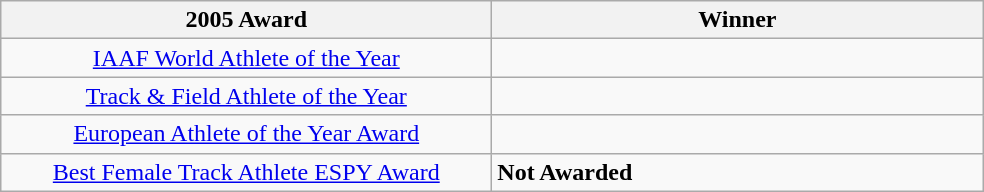<table class=wikitable>
<tr>
<th align="center" style="width: 20em">2005 Award</th>
<th align="center" style="width: 20em">Winner</th>
</tr>
<tr>
<td align="center"><a href='#'>IAAF World Athlete of the Year</a></td>
<td></td>
</tr>
<tr>
<td align="center"><a href='#'>Track & Field Athlete of the Year</a></td>
<td></td>
</tr>
<tr>
<td align="center"><a href='#'>European Athlete of the Year Award</a></td>
<td></td>
</tr>
<tr>
<td align="center"><a href='#'>Best Female Track Athlete ESPY Award</a></td>
<td><strong>Not Awarded</strong></td>
</tr>
</table>
